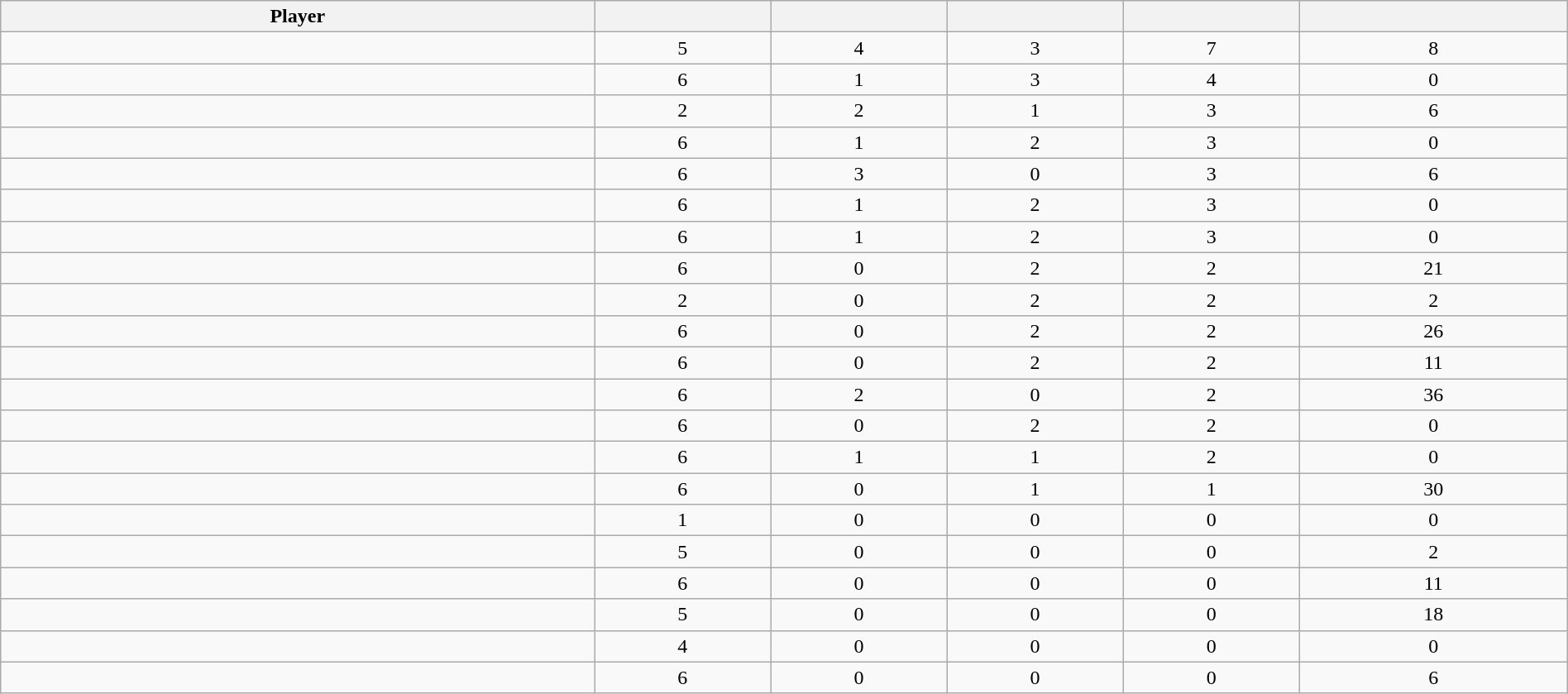<table class="wikitable sortable" style="width:100%;">
<tr align=center>
<th>Player</th>
<th></th>
<th></th>
<th></th>
<th></th>
<th></th>
</tr>
<tr align=center>
<td></td>
<td>5</td>
<td>4</td>
<td>3</td>
<td>7</td>
<td>8</td>
</tr>
<tr align=center>
<td></td>
<td>6</td>
<td>1</td>
<td>3</td>
<td>4</td>
<td>0</td>
</tr>
<tr align=center>
<td></td>
<td>2</td>
<td>2</td>
<td>1</td>
<td>3</td>
<td>6</td>
</tr>
<tr align=center>
<td></td>
<td>6</td>
<td>1</td>
<td>2</td>
<td>3</td>
<td>0</td>
</tr>
<tr align=center>
<td></td>
<td>6</td>
<td>3</td>
<td>0</td>
<td>3</td>
<td>6</td>
</tr>
<tr align=center>
<td></td>
<td>6</td>
<td>1</td>
<td>2</td>
<td>3</td>
<td>0</td>
</tr>
<tr align=center>
<td></td>
<td>6</td>
<td>1</td>
<td>2</td>
<td>3</td>
<td>0</td>
</tr>
<tr align=center>
<td></td>
<td>6</td>
<td>0</td>
<td>2</td>
<td>2</td>
<td>21</td>
</tr>
<tr align=center>
<td></td>
<td>2</td>
<td>0</td>
<td>2</td>
<td>2</td>
<td>2</td>
</tr>
<tr align=center>
<td></td>
<td>6</td>
<td>0</td>
<td>2</td>
<td>2</td>
<td>26</td>
</tr>
<tr align=center>
<td></td>
<td>6</td>
<td>0</td>
<td>2</td>
<td>2</td>
<td>11</td>
</tr>
<tr align=center>
<td></td>
<td>6</td>
<td>2</td>
<td>0</td>
<td>2</td>
<td>36</td>
</tr>
<tr align=center>
<td></td>
<td>6</td>
<td>0</td>
<td>2</td>
<td>2</td>
<td>0</td>
</tr>
<tr align=center>
<td></td>
<td>6</td>
<td>1</td>
<td>1</td>
<td>2</td>
<td>0</td>
</tr>
<tr align=center>
<td></td>
<td>6</td>
<td>0</td>
<td>1</td>
<td>1</td>
<td>30</td>
</tr>
<tr align=center>
<td></td>
<td>1</td>
<td>0</td>
<td>0</td>
<td>0</td>
<td>0</td>
</tr>
<tr align=center>
<td></td>
<td>5</td>
<td>0</td>
<td>0</td>
<td>0</td>
<td>2</td>
</tr>
<tr align=center>
<td></td>
<td>6</td>
<td>0</td>
<td>0</td>
<td>0</td>
<td>11</td>
</tr>
<tr align=center>
<td></td>
<td>5</td>
<td>0</td>
<td>0</td>
<td>0</td>
<td>18</td>
</tr>
<tr align=center>
<td></td>
<td>4</td>
<td>0</td>
<td>0</td>
<td>0</td>
<td>0</td>
</tr>
<tr align=center>
<td></td>
<td>6</td>
<td>0</td>
<td>0</td>
<td>0</td>
<td>6</td>
</tr>
</table>
